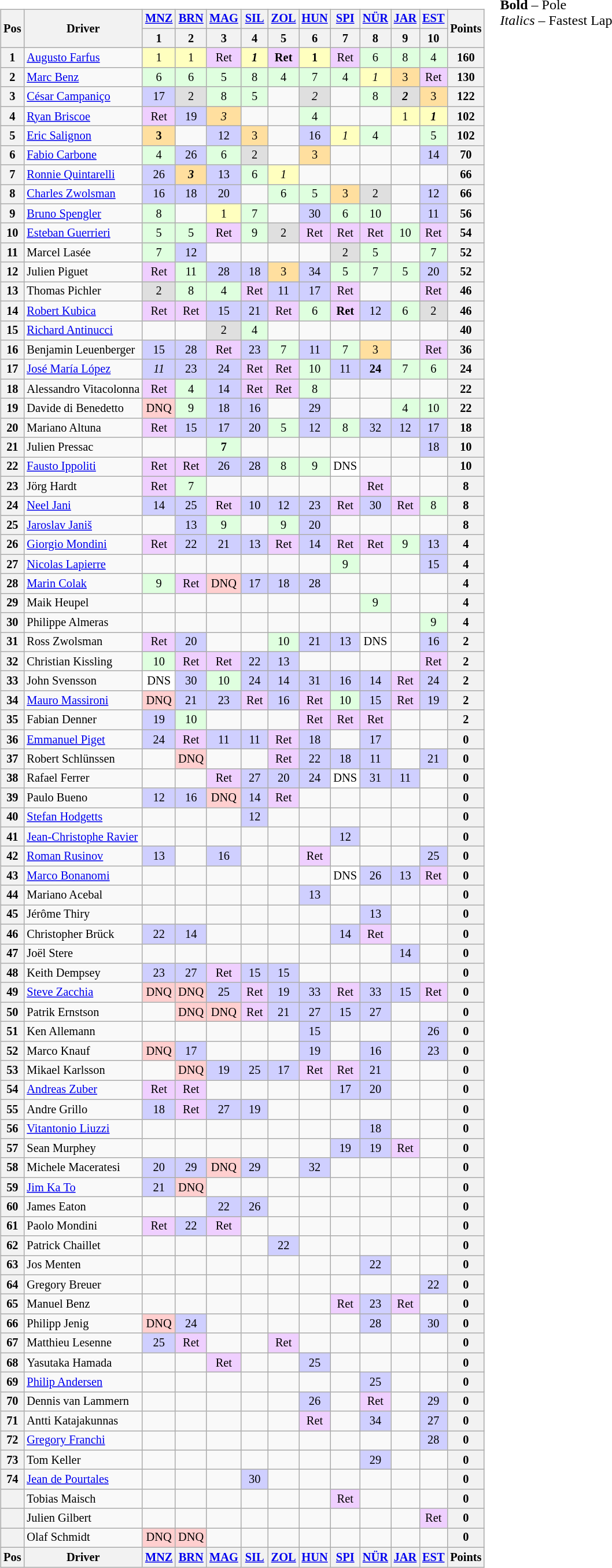<table>
<tr>
<td><br><table class="wikitable" style="font-size:85%; text-align:center">
<tr>
<th rowspan=2>Pos</th>
<th rowspan=2>Driver</th>
<th><a href='#'>MNZ</a><br></th>
<th><a href='#'>BRN</a><br></th>
<th><a href='#'>MAG</a><br></th>
<th><a href='#'>SIL</a><br></th>
<th><a href='#'>ZOL</a><br></th>
<th><a href='#'>HUN</a><br></th>
<th><a href='#'>SPI</a><br></th>
<th><a href='#'>NÜR</a><br></th>
<th><a href='#'>JAR</a><br></th>
<th><a href='#'>EST</a><br></th>
<th rowspan=2>Points</th>
</tr>
<tr>
<th width=25>1</th>
<th width=25>2</th>
<th width=25>3</th>
<th width=25>4</th>
<th width=25>5</th>
<th width=25>6</th>
<th width=25>7</th>
<th width=25>8</th>
<th width=25>9</th>
<th width=25>10</th>
</tr>
<tr>
<th>1</th>
<td align="left"> <a href='#'>Augusto Farfus</a></td>
<td style="background:#FFFFBF;">1</td>
<td style="background:#FFFFBF;">1</td>
<td style="background:#EFCFFF;">Ret</td>
<td style="background:#FFFFBF;"><strong><em>1</em></strong></td>
<td style="background:#EFCFFF;"><strong>Ret</strong></td>
<td style="background:#FFFFBF;"><strong>1</strong></td>
<td style="background:#EFCFFF;">Ret</td>
<td style="background:#DFFFDF;">6</td>
<td style="background:#DFFFDF;">8</td>
<td style="background:#DFFFDF;">4</td>
<th>160</th>
</tr>
<tr>
<th>2</th>
<td align="left"> <a href='#'>Marc Benz</a></td>
<td style="background:#DFFFDF;">6</td>
<td style="background:#DFFFDF;">6</td>
<td style="background:#DFFFDF;">5</td>
<td style="background:#DFFFDF;">8</td>
<td style="background:#DFFFDF;">4</td>
<td style="background:#DFFFDF;">7</td>
<td style="background:#DFFFDF;">4</td>
<td style="background:#FFFFBF;"><em>1</em></td>
<td style="background:#FFDF9F;">3</td>
<td style="background:#EFCFFF;">Ret</td>
<th>130</th>
</tr>
<tr>
<th>3</th>
<td align="left"> <a href='#'>César Campaniço</a></td>
<td style="background:#CFCFFF;">17</td>
<td style="background:#DFDFDF;">2</td>
<td style="background:#DFFFDF;">8</td>
<td style="background:#DFFFDF;">5</td>
<td></td>
<td style="background:#DFDFDF;"><em>2</em></td>
<td></td>
<td style="background:#DFFFDF;">8</td>
<td style="background:#DFDFDF;"><strong><em>2</em></strong></td>
<td style="background:#FFDF9F;">3</td>
<th>122</th>
</tr>
<tr>
<th>4</th>
<td align="left"> <a href='#'>Ryan Briscoe</a></td>
<td style="background:#EFCFFF;">Ret</td>
<td style="background:#CFCFFF;">19</td>
<td style="background:#FFDF9F;"><em>3</em></td>
<td></td>
<td></td>
<td style="background:#DFFFDF;">4</td>
<td></td>
<td></td>
<td style="background:#FFFFBF;">1</td>
<td style="background:#FFFFBF;"><strong><em>1</em></strong></td>
<th>102</th>
</tr>
<tr>
<th>5</th>
<td align="left"> <a href='#'>Eric Salignon</a></td>
<td style="background:#FFDF9F;"><strong>3</strong></td>
<td></td>
<td style="background:#CFCFFF;">12</td>
<td style="background:#FFDF9F;">3</td>
<td></td>
<td style="background:#CFCFFF;">16</td>
<td style="background:#FFFFBF;"><em>1</em></td>
<td style="background:#DFFFDF;">4</td>
<td></td>
<td style="background:#DFFFDF;">5</td>
<th>102</th>
</tr>
<tr>
<th>6</th>
<td align="left"> <a href='#'>Fabio Carbone</a></td>
<td style="background:#DFFFDF;">4</td>
<td style="background:#CFCFFF;">26</td>
<td style="background:#DFFFDF;">6</td>
<td style="background:#DFDFDF;">2</td>
<td></td>
<td style="background:#FFDF9F;">3</td>
<td></td>
<td></td>
<td></td>
<td style="background:#CFCFFF;">14</td>
<th>70</th>
</tr>
<tr>
<th>7</th>
<td align="left"> <a href='#'>Ronnie Quintarelli</a></td>
<td style="background:#CFCFFF;">26</td>
<td style="background:#FFDF9F;"><strong><em>3</em></strong></td>
<td style="background:#CFCFFF;">13</td>
<td style="background:#DFFFDF;">6</td>
<td style="background:#FFFFBF;"><em>1</em></td>
<td></td>
<td></td>
<td></td>
<td></td>
<td></td>
<th>66</th>
</tr>
<tr>
<th>8</th>
<td align="left"> <a href='#'>Charles Zwolsman</a></td>
<td style="background:#CFCFFF;">16</td>
<td style="background:#CFCFFF;">18</td>
<td style="background:#CFCFFF;">20</td>
<td></td>
<td style="background:#DFFFDF;">6</td>
<td style="background:#DFFFDF;">5</td>
<td style="background:#FFDF9F;">3</td>
<td style="background:#DFDFDF;">2</td>
<td></td>
<td style="background:#CFCFFF;">12</td>
<th>66</th>
</tr>
<tr>
<th>9</th>
<td align="left"> <a href='#'>Bruno Spengler</a></td>
<td style="background:#DFFFDF;">8</td>
<td></td>
<td style="background:#FFFFBF;">1</td>
<td style="background:#DFFFDF;">7</td>
<td></td>
<td style="background:#CFCFFF;">30</td>
<td style="background:#DFFFDF;">6</td>
<td style="background:#DFFFDF;">10</td>
<td></td>
<td style="background:#CFCFFF;">11</td>
<th>56</th>
</tr>
<tr>
<th>10</th>
<td align="left"> <a href='#'>Esteban Guerrieri</a></td>
<td style="background:#DFFFDF;">5</td>
<td style="background:#DFFFDF;">5</td>
<td style="background:#EFCFFF;">Ret</td>
<td style="background:#DFFFDF;">9</td>
<td style="background:#DFDFDF;">2</td>
<td style="background:#EFCFFF;">Ret</td>
<td style="background:#EFCFFF;">Ret</td>
<td style="background:#EFCFFF;">Ret</td>
<td style="background:#DFFFDF;">10</td>
<td style="background:#EFCFFF;">Ret</td>
<th>54</th>
</tr>
<tr>
<th>11</th>
<td align="left"> Marcel Lasée</td>
<td style="background:#DFFFDF;">7</td>
<td style="background:#CFCFFF;">12</td>
<td></td>
<td></td>
<td></td>
<td></td>
<td style="background:#DFDFDF;">2</td>
<td style="background:#DFFFDF;">5</td>
<td></td>
<td style="background:#DFFFDF;">7</td>
<th>52</th>
</tr>
<tr>
<th>12</th>
<td align="left"> Julien Piguet</td>
<td style="background:#EFCFFF;">Ret</td>
<td style="background:#DFFFDF;">11</td>
<td style="background:#CFCFFF;">28</td>
<td style="background:#CFCFFF;">18</td>
<td style="background:#FFDF9F;">3</td>
<td style="background:#CFCFFF;">34</td>
<td style="background:#DFFFDF;">5</td>
<td style="background:#DFFFDF;">7</td>
<td style="background:#DFFFDF;">5</td>
<td style="background:#CFCFFF;">20</td>
<th>52</th>
</tr>
<tr>
<th>13</th>
<td align="left"> Thomas Pichler</td>
<td style="background:#DFDFDF;">2</td>
<td style="background:#DFFFDF;">8</td>
<td style="background:#DFFFDF;">4</td>
<td style="background:#EFCFFF;">Ret</td>
<td style="background:#CFCFFF;">11</td>
<td style="background:#CFCFFF;">17</td>
<td style="background:#EFCFFF;">Ret</td>
<td></td>
<td></td>
<td style="background:#EFCFFF;">Ret</td>
<th>46</th>
</tr>
<tr>
<th>14</th>
<td align="left"> <a href='#'>Robert Kubica</a></td>
<td style="background:#EFCFFF;">Ret</td>
<td style="background:#EFCFFF;">Ret</td>
<td style="background:#CFCFFF;">15</td>
<td style="background:#CFCFFF;">21</td>
<td style="background:#EFCFFF;">Ret</td>
<td style="background:#DFFFDF;">6</td>
<td style="background:#EFCFFF;"><strong>Ret</strong></td>
<td style="background:#CFCFFF;">12</td>
<td style="background:#DFFFDF;">6</td>
<td style="background:#DFDFDF;">2</td>
<th>46</th>
</tr>
<tr>
<th>15</th>
<td align="left"> <a href='#'>Richard Antinucci</a></td>
<td></td>
<td></td>
<td style="background:#DFDFDF;">2</td>
<td style="background:#DFFFDF;">4</td>
<td></td>
<td></td>
<td></td>
<td></td>
<td></td>
<td></td>
<th>40</th>
</tr>
<tr>
<th>16</th>
<td align="left"> Benjamin Leuenberger</td>
<td style="background:#CFCFFF;">15</td>
<td style="background:#CFCFFF;">28</td>
<td style="background:#EFCFFF;">Ret</td>
<td style="background:#CFCFFF;">23</td>
<td style="background:#DFFFDF;">7</td>
<td style="background:#CFCFFF;">11</td>
<td style="background:#DFFFDF;">7</td>
<td style="background:#FFDF9F;">3</td>
<td></td>
<td style="background:#EFCFFF;">Ret</td>
<th>36</th>
</tr>
<tr>
<th>17</th>
<td align="left"> <a href='#'>José María López</a></td>
<td style="background:#CFCFFF;"><em>11</em></td>
<td style="background:#CFCFFF;">23</td>
<td style="background:#CFCFFF;">24</td>
<td style="background:#EFCFFF;">Ret</td>
<td style="background:#EFCFFF;">Ret</td>
<td style="background:#DFFFDF;">10</td>
<td style="background:#CFCFFF;">11</td>
<td style="background:#CFCFFF;"><strong>24</strong></td>
<td style="background:#DFFFDF;">7</td>
<td style="background:#DFFFDF;">6</td>
<th>24</th>
</tr>
<tr>
<th>18</th>
<td align="left"> Alessandro Vitacolonna</td>
<td style="background:#EFCFFF;">Ret</td>
<td style="background:#DFFFDF;">4</td>
<td style="background:#CFCFFF;">14</td>
<td style="background:#EFCFFF;">Ret</td>
<td style="background:#EFCFFF;">Ret</td>
<td style="background:#DFFFDF;">8</td>
<td></td>
<td></td>
<td></td>
<td></td>
<th>22</th>
</tr>
<tr>
<th>19</th>
<td align="left"> Davide di Benedetto</td>
<td style="background:#FFCFCF;">DNQ</td>
<td style="background:#DFFFDF;">9</td>
<td style="background:#CFCFFF;">18</td>
<td style="background:#CFCFFF;">16</td>
<td></td>
<td style="background:#CFCFFF;">29</td>
<td></td>
<td></td>
<td style="background:#DFFFDF;">4</td>
<td style="background:#DFFFDF;">10</td>
<th>22</th>
</tr>
<tr>
<th>20</th>
<td align="left"> Mariano Altuna</td>
<td style="background:#EFCFFF;">Ret</td>
<td style="background:#CFCFFF;">15</td>
<td style="background:#CFCFFF;">17</td>
<td style="background:#CFCFFF;">20</td>
<td style="background:#DFFFDF;">5</td>
<td style="background:#CFCFFF;">12</td>
<td style="background:#DFFFDF;">8</td>
<td style="background:#CFCFFF;">32</td>
<td style="background:#CFCFFF;">12</td>
<td style="background:#CFCFFF;">17</td>
<th>18</th>
</tr>
<tr>
<th>21</th>
<td align="left"> Julien Pressac</td>
<td></td>
<td></td>
<td style="background:#DFFFDF;"><strong>7</strong></td>
<td></td>
<td></td>
<td></td>
<td></td>
<td></td>
<td></td>
<td style="background:#CFCFFF;">18</td>
<th>10</th>
</tr>
<tr>
<th>22</th>
<td align="left"> <a href='#'>Fausto Ippoliti</a></td>
<td style="background:#EFCFFF;">Ret</td>
<td style="background:#EFCFFF;">Ret</td>
<td style="background:#CFCFFF;">26</td>
<td style="background:#CFCFFF;">28</td>
<td style="background:#DFFFDF;">8</td>
<td style="background:#DFFFDF;">9</td>
<td style="background:#FFFFFF;">DNS</td>
<td></td>
<td></td>
<td></td>
<th>10</th>
</tr>
<tr>
<th>23</th>
<td align="left"> Jörg Hardt</td>
<td style="background:#EFCFFF;">Ret</td>
<td style="background:#DFFFDF;">7</td>
<td></td>
<td></td>
<td></td>
<td></td>
<td></td>
<td style="background:#EFCFFF;">Ret</td>
<td></td>
<td></td>
<th>8</th>
</tr>
<tr>
<th>24</th>
<td align="left"> <a href='#'>Neel Jani</a></td>
<td style="background:#CFCFFF;">14</td>
<td style="background:#CFCFFF;">25</td>
<td style="background:#EFCFFF;">Ret</td>
<td style="background:#CFCFFF;">10</td>
<td style="background:#CFCFFF;">12</td>
<td style="background:#CFCFFF;">23</td>
<td style="background:#EFCFFF;">Ret</td>
<td style="background:#CFCFFF;">30</td>
<td style="background:#EFCFFF;">Ret</td>
<td style="background:#DFFFDF;">8</td>
<th>8</th>
</tr>
<tr>
<th>25</th>
<td align="left"> <a href='#'>Jaroslav Janiš</a></td>
<td></td>
<td style="background:#CFCFFF;">13</td>
<td style="background:#DFFFDF;">9</td>
<td></td>
<td style="background:#DFFFDF;">9</td>
<td style="background:#CFCFFF;">20</td>
<td></td>
<td></td>
<td></td>
<td></td>
<th>8</th>
</tr>
<tr>
<th>26</th>
<td align="left"> <a href='#'>Giorgio Mondini</a></td>
<td style="background:#EFCFFF;">Ret</td>
<td style="background:#CFCFFF;">22</td>
<td style="background:#CFCFFF;">21</td>
<td style="background:#CFCFFF;">13</td>
<td style="background:#EFCFFF;">Ret</td>
<td style="background:#CFCFFF;">14</td>
<td style="background:#EFCFFF;">Ret</td>
<td style="background:#EFCFFF;">Ret</td>
<td style="background:#DFFFDF;">9</td>
<td style="background:#CFCFFF;">13</td>
<th>4</th>
</tr>
<tr>
<th>27</th>
<td align="left"> <a href='#'>Nicolas Lapierre</a></td>
<td></td>
<td></td>
<td></td>
<td></td>
<td></td>
<td></td>
<td style="background:#DFFFDF;">9</td>
<td></td>
<td></td>
<td style="background:#CFCFFF;">15</td>
<th>4</th>
</tr>
<tr>
<th>28</th>
<td align="left"> <a href='#'>Marin Colak</a></td>
<td style="background:#DFFFDF;">9</td>
<td style="background:#EFCFFF;">Ret</td>
<td style="background:#FFCFCF;">DNQ</td>
<td style="background:#CFCFFF;">17</td>
<td style="background:#CFCFFF;">18</td>
<td style="background:#CFCFFF;">28</td>
<td></td>
<td></td>
<td></td>
<td></td>
<th>4</th>
</tr>
<tr>
<th>29</th>
<td align="left"> Maik Heupel</td>
<td></td>
<td></td>
<td></td>
<td></td>
<td></td>
<td></td>
<td></td>
<td style="background:#DFFFDF;">9</td>
<td></td>
<td></td>
<th>4</th>
</tr>
<tr>
<th>30</th>
<td align="left"> Philippe Almeras</td>
<td></td>
<td></td>
<td></td>
<td></td>
<td></td>
<td></td>
<td></td>
<td></td>
<td></td>
<td style="background:#DFFFDF;">9</td>
<th>4</th>
</tr>
<tr>
<th>31</th>
<td align="left"> Ross Zwolsman</td>
<td style="background:#EFCFFF;">Ret</td>
<td style="background:#CFCFFF;">20</td>
<td></td>
<td></td>
<td style="background:#DFFFDF;">10</td>
<td style="background:#CFCFFF;">21</td>
<td style="background:#CFCFFF;">13</td>
<td style="background:#FFFFFF;">DNS</td>
<td></td>
<td style="background:#CFCFFF;">16</td>
<th>2</th>
</tr>
<tr>
<th>32</th>
<td align="left"> Christian Kissling</td>
<td style="background:#DFFFDF;">10</td>
<td style="background:#EFCFFF;">Ret</td>
<td style="background:#EFCFFF;">Ret</td>
<td style="background:#CFCFFF;">22</td>
<td style="background:#CFCFFF;">13</td>
<td></td>
<td></td>
<td></td>
<td></td>
<td style="background:#EFCFFF;">Ret</td>
<th>2</th>
</tr>
<tr>
<th>33</th>
<td align="left"> John Svensson</td>
<td style="background:#FFFFFF;">DNS</td>
<td style="background:#CFCFFF;">30</td>
<td style="background:#DFFFDF;">10</td>
<td style="background:#CFCFFF;">24</td>
<td style="background:#CFCFFF;">14</td>
<td style="background:#CFCFFF;">31</td>
<td style="background:#CFCFFF;">16</td>
<td style="background:#CFCFFF;">14</td>
<td style="background:#EFCFFF;">Ret</td>
<td style="background:#CFCFFF;">24</td>
<th>2</th>
</tr>
<tr>
<th>34</th>
<td align="left"> <a href='#'>Mauro Massironi</a></td>
<td style="background:#FFCFCF;">DNQ</td>
<td style="background:#CFCFFF;">21</td>
<td style="background:#CFCFFF;">23</td>
<td style="background:#EFCFFF;">Ret</td>
<td style="background:#CFCFFF;">16</td>
<td style="background:#EFCFFF;">Ret</td>
<td style="background:#DFFFDF;">10</td>
<td style="background:#CFCFFF;">15</td>
<td style="background:#EFCFFF;">Ret</td>
<td style="background:#CFCFFF;">19</td>
<th>2</th>
</tr>
<tr>
<th>35</th>
<td align="left"> Fabian Denner</td>
<td style="background:#CFCFFF;">19</td>
<td style="background:#DFFFDF;">10</td>
<td></td>
<td></td>
<td></td>
<td style="background:#EFCFFF;">Ret</td>
<td style="background:#EFCFFF;">Ret</td>
<td style="background:#EFCFFF;">Ret</td>
<td></td>
<td></td>
<th>2</th>
</tr>
<tr>
<th>36</th>
<td align="left"> <a href='#'>Emmanuel Piget</a></td>
<td style="background:#CFCFFF;">24</td>
<td style="background:#EFCFFF;">Ret</td>
<td style="background:#CFCFFF;">11</td>
<td style="background:#CFCFFF;">11</td>
<td style="background:#EFCFFF;">Ret</td>
<td style="background:#CFCFFF;">18</td>
<td></td>
<td style="background:#CFCFFF;">17</td>
<td></td>
<td></td>
<th>0</th>
</tr>
<tr>
<th>37</th>
<td align="left"> Robert Schlünssen</td>
<td></td>
<td style="background:#FFCFCF;">DNQ</td>
<td></td>
<td></td>
<td style="background:#EFCFFF;">Ret</td>
<td style="background:#CFCFFF;">22</td>
<td style="background:#CFCFFF;">18</td>
<td style="background:#CFCFFF;">11</td>
<td></td>
<td style="background:#CFCFFF;">21</td>
<th>0</th>
</tr>
<tr>
<th>38</th>
<td align="left"> Rafael Ferrer</td>
<td></td>
<td></td>
<td style="background:#EFCFFF;">Ret</td>
<td style="background:#CFCFFF;">27</td>
<td style="background:#CFCFFF;">20</td>
<td style="background:#CFCFFF;">24</td>
<td style="background:#FFFFFF;">DNS</td>
<td style="background:#CFCFFF;">31</td>
<td style="background:#CFCFFF;">11</td>
<td></td>
<th>0</th>
</tr>
<tr>
<th>39</th>
<td align="left"> Paulo Bueno</td>
<td style="background:#CFCFFF;">12</td>
<td style="background:#CFCFFF;">16</td>
<td style="background:#FFCFCF;">DNQ</td>
<td style="background:#CFCFFF;">14</td>
<td style="background:#EFCFFF;">Ret</td>
<td></td>
<td></td>
<td></td>
<td></td>
<td></td>
<th>0</th>
</tr>
<tr>
<th>40</th>
<td align="left"> <a href='#'>Stefan Hodgetts</a></td>
<td></td>
<td></td>
<td></td>
<td style="background:#CFCFFF;">12</td>
<td></td>
<td></td>
<td></td>
<td></td>
<td></td>
<td></td>
<th>0</th>
</tr>
<tr>
<th>41</th>
<td align="left"> <a href='#'>Jean-Christophe Ravier</a></td>
<td></td>
<td></td>
<td></td>
<td></td>
<td></td>
<td></td>
<td style="background:#CFCFFF;">12</td>
<td></td>
<td></td>
<td></td>
<th>0</th>
</tr>
<tr>
<th>42</th>
<td align="left"> <a href='#'>Roman Rusinov</a></td>
<td style="background:#CFCFFF;">13</td>
<td></td>
<td style="background:#CFCFFF;">16</td>
<td></td>
<td></td>
<td style="background:#EFCFFF;">Ret</td>
<td></td>
<td></td>
<td></td>
<td style="background:#CFCFFF;">25</td>
<th>0</th>
</tr>
<tr>
<th>43</th>
<td align="left"> <a href='#'>Marco Bonanomi</a></td>
<td></td>
<td></td>
<td></td>
<td></td>
<td></td>
<td></td>
<td style="background:#FFFFFF;">DNS</td>
<td style="background:#CFCFFF;">26</td>
<td style="background:#CFCFFF;">13</td>
<td style="background:#EFCFFF;">Ret</td>
<th>0</th>
</tr>
<tr>
<th>44</th>
<td align="left"> Mariano Acebal</td>
<td></td>
<td></td>
<td></td>
<td></td>
<td></td>
<td style="background:#CFCFFF;">13</td>
<td></td>
<td></td>
<td></td>
<td></td>
<th>0</th>
</tr>
<tr>
<th>45</th>
<td align="left"> Jérôme Thiry</td>
<td></td>
<td></td>
<td></td>
<td></td>
<td></td>
<td></td>
<td></td>
<td style="background:#CFCFFF;">13</td>
<td></td>
<td></td>
<th>0</th>
</tr>
<tr>
<th>46</th>
<td align="left"> Christopher Brück</td>
<td style="background:#CFCFFF;">22</td>
<td style="background:#CFCFFF;">14</td>
<td></td>
<td></td>
<td></td>
<td></td>
<td style="background:#CFCFFF;">14</td>
<td style="background:#EFCFFF;">Ret</td>
<td></td>
<td></td>
<th>0</th>
</tr>
<tr>
<th>47</th>
<td align="left"> Joël Stere</td>
<td></td>
<td></td>
<td></td>
<td></td>
<td></td>
<td></td>
<td></td>
<td></td>
<td style="background:#CFCFFF;">14</td>
<td></td>
<th>0</th>
</tr>
<tr>
<th>48</th>
<td align="left"> Keith Dempsey</td>
<td style="background:#CFCFFF;">23</td>
<td style="background:#CFCFFF;">27</td>
<td style="background:#EFCFFF;">Ret</td>
<td style="background:#CFCFFF;">15</td>
<td style="background:#CFCFFF;">15</td>
<td></td>
<td></td>
<td></td>
<td></td>
<td></td>
<th>0</th>
</tr>
<tr>
<th>49</th>
<td align="left"> <a href='#'>Steve Zacchia</a></td>
<td style="background:#FFCFCF;">DNQ</td>
<td style="background:#FFCFCF;">DNQ</td>
<td style="background:#CFCFFF;">25</td>
<td style="background:#EFCFFF;">Ret</td>
<td style="background:#CFCFFF;">19</td>
<td style="background:#CFCFFF;">33</td>
<td style="background:#EFCFFF;">Ret</td>
<td style="background:#CFCFFF;">33</td>
<td style="background:#CFCFFF;">15</td>
<td style="background:#EFCFFF;">Ret</td>
<th>0</th>
</tr>
<tr>
<th>50</th>
<td align="left"> Patrik Ernstson</td>
<td></td>
<td style="background:#FFCFCF;">DNQ</td>
<td style="background:#FFCFCF;">DNQ</td>
<td style="background:#EFCFFF;">Ret</td>
<td style="background:#CFCFFF;">21</td>
<td style="background:#CFCFFF;">27</td>
<td style="background:#CFCFFF;">15</td>
<td style="background:#CFCFFF;">27</td>
<td></td>
<td></td>
<th>0</th>
</tr>
<tr>
<th>51</th>
<td align="left"> Ken Allemann</td>
<td></td>
<td></td>
<td></td>
<td></td>
<td></td>
<td style="background:#CFCFFF;">15</td>
<td></td>
<td></td>
<td></td>
<td style="background:#CFCFFF;">26</td>
<th>0</th>
</tr>
<tr>
<th>52</th>
<td align="left"> Marco Knauf</td>
<td style="background:#FFCFCF;">DNQ</td>
<td style="background:#CFCFFF;">17</td>
<td></td>
<td></td>
<td></td>
<td style="background:#CFCFFF;">19</td>
<td></td>
<td style="background:#CFCFFF;">16</td>
<td></td>
<td style="background:#CFCFFF;">23</td>
<th>0</th>
</tr>
<tr>
<th>53</th>
<td align="left"> Mikael Karlsson</td>
<td></td>
<td style="background:#FFCFCF;">DNQ</td>
<td style="background:#CFCFFF;">19</td>
<td style="background:#CFCFFF;">25</td>
<td style="background:#CFCFFF;">17</td>
<td style="background:#EFCFFF;">Ret</td>
<td style="background:#EFCFFF;">Ret</td>
<td style="background:#CFCFFF;">21</td>
<td></td>
<td></td>
<th>0</th>
</tr>
<tr>
<th>54</th>
<td align="left"> <a href='#'>Andreas Zuber</a></td>
<td style="background:#EFCFFF;">Ret</td>
<td style="background:#EFCFFF;">Ret</td>
<td></td>
<td></td>
<td></td>
<td></td>
<td style="background:#CFCFFF;">17</td>
<td style="background:#CFCFFF;">20</td>
<td></td>
<td></td>
<th>0</th>
</tr>
<tr>
<th>55</th>
<td align="left"> Andre Grillo</td>
<td style="background:#CFCFFF;">18</td>
<td style="background:#EFCFFF;">Ret</td>
<td style="background:#CFCFFF;">27</td>
<td style="background:#CFCFFF;">19</td>
<td></td>
<td></td>
<td></td>
<td></td>
<td></td>
<td></td>
<th>0</th>
</tr>
<tr>
<th>56</th>
<td align="left"> <a href='#'>Vitantonio Liuzzi</a></td>
<td></td>
<td></td>
<td></td>
<td></td>
<td></td>
<td></td>
<td></td>
<td style="background:#CFCFFF;">18</td>
<td></td>
<td></td>
<th>0</th>
</tr>
<tr>
<th>57</th>
<td align="left"> Sean Murphey</td>
<td></td>
<td></td>
<td></td>
<td></td>
<td></td>
<td></td>
<td style="background:#CFCFFF;">19</td>
<td style="background:#CFCFFF;">19</td>
<td style="background:#EFCFFF;">Ret</td>
<td></td>
<th>0</th>
</tr>
<tr>
<th>58</th>
<td align="left"> Michele Maceratesi</td>
<td style="background:#CFCFFF;">20</td>
<td style="background:#CFCFFF;">29</td>
<td style="background:#FFCFCF;">DNQ</td>
<td style="background:#CFCFFF;">29</td>
<td></td>
<td style="background:#CFCFFF;">32</td>
<td></td>
<td></td>
<td></td>
<td></td>
<th>0</th>
</tr>
<tr>
<th>59</th>
<td align="left"> <a href='#'>Jim Ka To</a></td>
<td style="background:#CFCFFF;">21</td>
<td style="background:#FFCFCF;">DNQ</td>
<td></td>
<td></td>
<td></td>
<td></td>
<td></td>
<td></td>
<td></td>
<td></td>
<th>0</th>
</tr>
<tr>
<th>60</th>
<td align="left"> James Eaton</td>
<td></td>
<td></td>
<td style="background:#CFCFFF;">22</td>
<td style="background:#CFCFFF;">26</td>
<td></td>
<td></td>
<td></td>
<td></td>
<td></td>
<td></td>
<th>0</th>
</tr>
<tr>
<th>61</th>
<td align="left"> Paolo Mondini</td>
<td style="background:#EFCFFF;">Ret</td>
<td style="background:#CFCFFF;">22</td>
<td style="background:#EFCFFF;">Ret</td>
<td></td>
<td></td>
<td></td>
<td></td>
<td></td>
<td></td>
<td></td>
<th>0</th>
</tr>
<tr>
<th>62</th>
<td align="left"> Patrick Chaillet</td>
<td></td>
<td></td>
<td></td>
<td></td>
<td style="background:#CFCFFF;">22</td>
<td></td>
<td></td>
<td></td>
<td></td>
<td></td>
<th>0</th>
</tr>
<tr>
<th>63</th>
<td align="left"> Jos Menten</td>
<td></td>
<td></td>
<td></td>
<td></td>
<td></td>
<td></td>
<td></td>
<td style="background:#CFCFFF;">22</td>
<td></td>
<td></td>
<th>0</th>
</tr>
<tr>
<th>64</th>
<td align="left"> Gregory Breuer</td>
<td></td>
<td></td>
<td></td>
<td></td>
<td></td>
<td></td>
<td></td>
<td></td>
<td></td>
<td style="background:#CFCFFF;">22</td>
<th>0</th>
</tr>
<tr>
<th>65</th>
<td align="left"> Manuel Benz</td>
<td></td>
<td></td>
<td></td>
<td></td>
<td></td>
<td></td>
<td style="background:#EFCFFF;">Ret</td>
<td style="background:#CFCFFF;">23</td>
<td style="background:#EFCFFF;">Ret</td>
<td></td>
<th>0</th>
</tr>
<tr>
<th>66</th>
<td align="left"> Philipp Jenig</td>
<td style="background:#FFCFCF;">DNQ</td>
<td style="background:#CFCFFF;">24</td>
<td></td>
<td></td>
<td></td>
<td></td>
<td></td>
<td style="background:#CFCFFF;">28</td>
<td></td>
<td style="background:#CFCFFF;">30</td>
<th>0</th>
</tr>
<tr>
<th>67</th>
<td align="left"> Matthieu Lesenne</td>
<td style="background:#CFCFFF;">25</td>
<td style="background:#EFCFFF;">Ret</td>
<td></td>
<td></td>
<td style="background:#EFCFFF;">Ret</td>
<td></td>
<td></td>
<td></td>
<td></td>
<td></td>
<th>0</th>
</tr>
<tr>
<th>68</th>
<td align="left"> Yasutaka Hamada</td>
<td></td>
<td></td>
<td style="background:#EFCFFF;">Ret</td>
<td></td>
<td></td>
<td style="background:#CFCFFF;">25</td>
<td></td>
<td></td>
<td></td>
<td></td>
<th>0</th>
</tr>
<tr>
<th>69</th>
<td align="left"> <a href='#'>Philip Andersen</a></td>
<td></td>
<td></td>
<td></td>
<td></td>
<td></td>
<td></td>
<td></td>
<td style="background:#CFCFFF;">25</td>
<td></td>
<td></td>
<th>0</th>
</tr>
<tr>
<th>70</th>
<td align="left"> Dennis van Lammern</td>
<td></td>
<td></td>
<td></td>
<td></td>
<td></td>
<td style="background:#CFCFFF;">26</td>
<td></td>
<td style="background:#EFCFFF;">Ret</td>
<td></td>
<td style="background:#CFCFFF;">29</td>
<th>0</th>
</tr>
<tr>
<th>71</th>
<td align="left"> Antti Katajakunnas</td>
<td></td>
<td></td>
<td></td>
<td></td>
<td></td>
<td style="background:#EFCFFF;">Ret</td>
<td></td>
<td style="background:#CFCFFF;">34</td>
<td></td>
<td style="background:#CFCFFF;">27</td>
<th>0</th>
</tr>
<tr>
<th>72</th>
<td align="left"> <a href='#'>Gregory Franchi</a></td>
<td></td>
<td></td>
<td></td>
<td></td>
<td></td>
<td></td>
<td></td>
<td></td>
<td></td>
<td style="background:#CFCFFF;">28</td>
<th>0</th>
</tr>
<tr>
<th>73</th>
<td align="left"> Tom Keller</td>
<td></td>
<td></td>
<td></td>
<td></td>
<td></td>
<td></td>
<td></td>
<td style="background:#CFCFFF;">29</td>
<td></td>
<td></td>
<th>0</th>
</tr>
<tr>
<th>74</th>
<td align="left"> <a href='#'>Jean de Pourtales</a></td>
<td></td>
<td></td>
<td></td>
<td style="background:#CFCFFF;">30</td>
<td></td>
<td></td>
<td></td>
<td></td>
<td></td>
<td></td>
<th>0</th>
</tr>
<tr>
<th></th>
<td align="left"> Tobias Maisch</td>
<td></td>
<td></td>
<td></td>
<td></td>
<td></td>
<td></td>
<td style="background:#EFCFFF;">Ret</td>
<td></td>
<td></td>
<td></td>
<th>0</th>
</tr>
<tr>
<th></th>
<td align="left"> Julien Gilbert</td>
<td></td>
<td></td>
<td></td>
<td></td>
<td></td>
<td></td>
<td></td>
<td></td>
<td></td>
<td style="background:#EFCFFF;">Ret</td>
<th>0</th>
</tr>
<tr>
<th></th>
<td align="left"> Olaf Schmidt</td>
<td style="background:#FFCFCF;">DNQ</td>
<td style="background:#FFCFCF;">DNQ</td>
<td></td>
<td></td>
<td></td>
<td></td>
<td></td>
<td></td>
<td></td>
<td></td>
<th>0</th>
</tr>
<tr>
<th>Pos</th>
<th>Driver</th>
<th><a href='#'>MNZ</a><br></th>
<th><a href='#'>BRN</a><br></th>
<th><a href='#'>MAG</a><br></th>
<th><a href='#'>SIL</a><br></th>
<th><a href='#'>ZOL</a><br></th>
<th><a href='#'>HUN</a><br></th>
<th><a href='#'>SPI</a><br></th>
<th><a href='#'>NÜR</a><br></th>
<th><a href='#'>JAR</a><br></th>
<th><a href='#'>EST</a><br></th>
<th>Points</th>
</tr>
</table>
</td>
<td valign="top"><br>
<span><strong>Bold</strong> – Pole<br>
<em>Italics</em> – Fastest Lap</span></td>
</tr>
</table>
